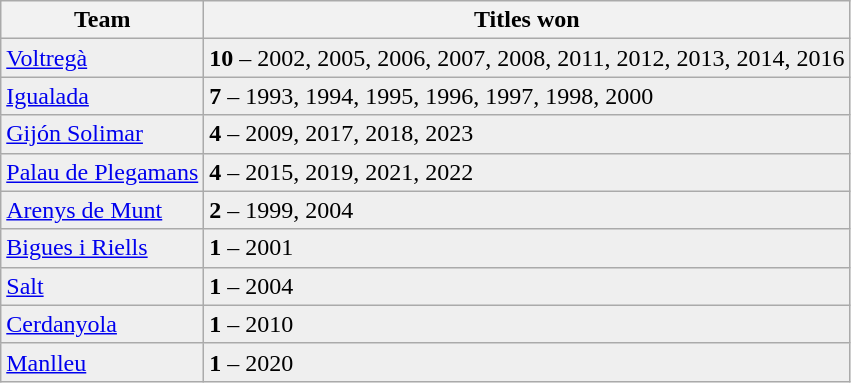<table class="wikitable">
<tr>
<th>Team</th>
<th>Titles won</th>
</tr>
<tr bgcolor="#EFEFEF">
<td><a href='#'>Voltregà</a></td>
<td><strong>10</strong> – 2002, 2005, 2006, 2007, 2008, 2011, 2012, 2013, 2014, 2016</td>
</tr>
<tr bgcolor="#EFEFEF">
<td><a href='#'>Igualada</a></td>
<td><strong>7</strong> – 1993, 1994, 1995, 1996, 1997, 1998, 2000</td>
</tr>
<tr bgcolor="#EFEFEF">
<td><a href='#'>Gijón Solimar</a></td>
<td><strong>4</strong> – 2009, 2017, 2018, 2023</td>
</tr>
<tr bgcolor="#EFEFEF">
<td><a href='#'>Palau de Plegamans</a></td>
<td><strong>4</strong> – 2015, 2019, 2021, 2022</td>
</tr>
<tr bgcolor="#EFEFEF">
<td><a href='#'>Arenys de Munt</a></td>
<td><strong>2</strong> – 1999, 2004</td>
</tr>
<tr bgcolor="#EFEFEF">
<td><a href='#'>Bigues i Riells</a></td>
<td><strong>1</strong> – 2001</td>
</tr>
<tr bgcolor="#EFEFEF">
<td><a href='#'>Salt</a></td>
<td><strong>1</strong> – 2004</td>
</tr>
<tr bgcolor="#EFEFEF">
<td><a href='#'>Cerdanyola</a></td>
<td><strong>1</strong> – 2010</td>
</tr>
<tr bgcolor="#EFEFEF">
<td><a href='#'>Manlleu</a></td>
<td><strong>1</strong> – 2020</td>
</tr>
</table>
